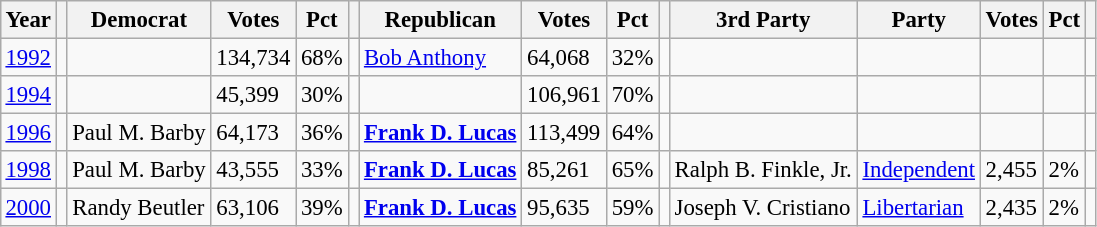<table class="wikitable" style="margin:0.5em ; font-size:95%">
<tr>
<th>Year</th>
<th></th>
<th>Democrat</th>
<th>Votes</th>
<th>Pct</th>
<th></th>
<th>Republican</th>
<th>Votes</th>
<th>Pct</th>
<th></th>
<th>3rd Party</th>
<th>Party</th>
<th>Votes</th>
<th>Pct</th>
<th></th>
</tr>
<tr>
<td><a href='#'>1992</a></td>
<td></td>
<td></td>
<td>134,734</td>
<td>68%</td>
<td></td>
<td><a href='#'>Bob Anthony</a></td>
<td>64,068</td>
<td>32%</td>
<td></td>
<td></td>
<td></td>
<td></td>
<td></td>
<td></td>
</tr>
<tr>
<td><a href='#'>1994</a></td>
<td></td>
<td></td>
<td>45,399</td>
<td>30%</td>
<td></td>
<td></td>
<td>106,961</td>
<td>70%</td>
<td></td>
<td></td>
<td></td>
<td></td>
<td></td>
<td></td>
</tr>
<tr>
<td><a href='#'>1996</a></td>
<td></td>
<td>Paul M. Barby</td>
<td>64,173</td>
<td>36%</td>
<td></td>
<td><strong><a href='#'>Frank D. Lucas</a></strong></td>
<td>113,499</td>
<td>64%</td>
<td></td>
<td></td>
<td></td>
<td></td>
<td></td>
<td></td>
</tr>
<tr>
<td><a href='#'>1998</a></td>
<td></td>
<td>Paul M. Barby</td>
<td>43,555</td>
<td>33%</td>
<td></td>
<td><strong><a href='#'>Frank D. Lucas</a></strong></td>
<td>85,261</td>
<td>65%</td>
<td></td>
<td>Ralph B. Finkle, Jr.</td>
<td><a href='#'>Independent</a></td>
<td>2,455</td>
<td>2%</td>
<td></td>
</tr>
<tr>
<td><a href='#'>2000</a></td>
<td></td>
<td>Randy Beutler</td>
<td>63,106</td>
<td>39%</td>
<td></td>
<td><strong><a href='#'>Frank D. Lucas</a></strong></td>
<td>95,635</td>
<td>59%</td>
<td></td>
<td>Joseph V. Cristiano</td>
<td><a href='#'>Libertarian</a></td>
<td>2,435</td>
<td>2%</td>
<td></td>
</tr>
</table>
